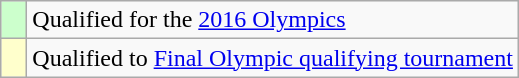<table class="wikitable">
<tr>
<td width=10px bgcolor="#ccffcc"></td>
<td>Qualified for the <a href='#'>2016 Olympics</a></td>
</tr>
<tr>
<td width=10px bgcolor="#ffffcc"></td>
<td>Qualified to <a href='#'>Final Olympic qualifying tournament</a></td>
</tr>
</table>
